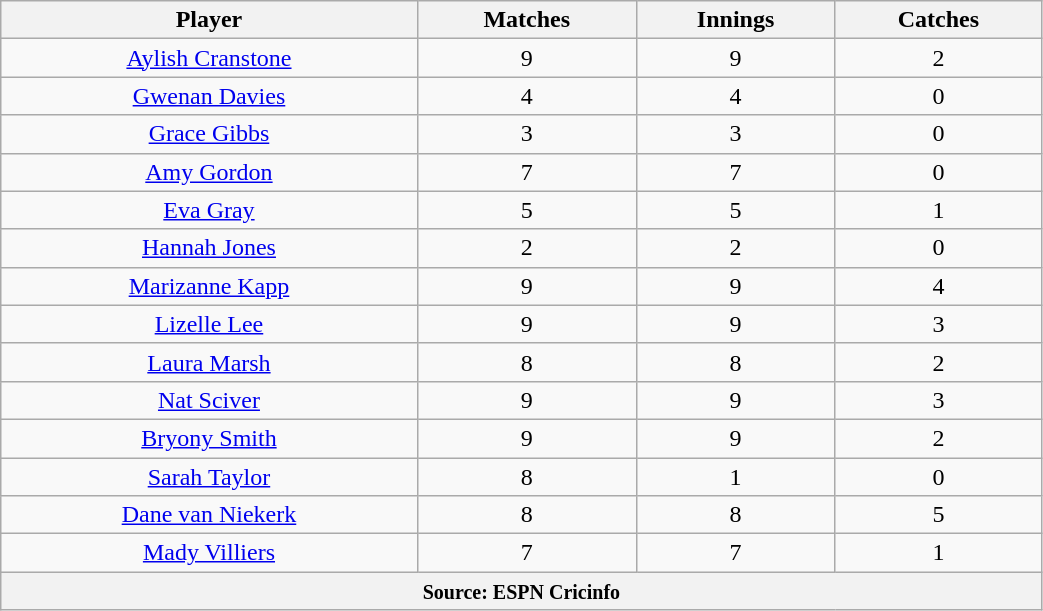<table class="wikitable" style="text-align:center; width:55%;">
<tr>
<th>Player</th>
<th>Matches</th>
<th>Innings</th>
<th>Catches</th>
</tr>
<tr>
<td><a href='#'>Aylish Cranstone</a></td>
<td>9</td>
<td>9</td>
<td>2</td>
</tr>
<tr>
<td><a href='#'>Gwenan Davies</a></td>
<td>4</td>
<td>4</td>
<td>0</td>
</tr>
<tr>
<td><a href='#'>Grace Gibbs</a></td>
<td>3</td>
<td>3</td>
<td>0</td>
</tr>
<tr>
<td><a href='#'>Amy Gordon</a></td>
<td>7</td>
<td>7</td>
<td>0</td>
</tr>
<tr>
<td><a href='#'>Eva Gray</a></td>
<td>5</td>
<td>5</td>
<td>1</td>
</tr>
<tr>
<td><a href='#'>Hannah Jones</a></td>
<td>2</td>
<td>2</td>
<td>0</td>
</tr>
<tr>
<td><a href='#'>Marizanne Kapp</a></td>
<td>9</td>
<td>9</td>
<td>4</td>
</tr>
<tr>
<td><a href='#'>Lizelle Lee</a></td>
<td>9</td>
<td>9</td>
<td>3</td>
</tr>
<tr>
<td><a href='#'>Laura Marsh</a></td>
<td>8</td>
<td>8</td>
<td>2</td>
</tr>
<tr>
<td><a href='#'>Nat Sciver</a></td>
<td>9</td>
<td>9</td>
<td>3</td>
</tr>
<tr>
<td><a href='#'>Bryony Smith</a></td>
<td>9</td>
<td>9</td>
<td>2</td>
</tr>
<tr>
<td><a href='#'>Sarah Taylor</a></td>
<td>8</td>
<td>1</td>
<td>0</td>
</tr>
<tr>
<td><a href='#'>Dane van Niekerk</a></td>
<td>8</td>
<td>8</td>
<td>5</td>
</tr>
<tr>
<td><a href='#'>Mady Villiers</a></td>
<td>7</td>
<td>7</td>
<td>1</td>
</tr>
<tr>
<th colspan="4"><small>Source: ESPN Cricinfo </small></th>
</tr>
</table>
